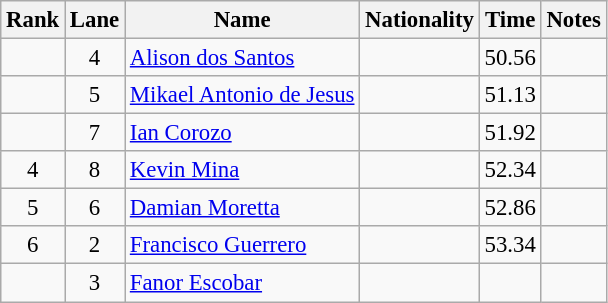<table class="wikitable sortable" style="text-align:center;font-size:95%">
<tr>
<th>Rank</th>
<th>Lane</th>
<th>Name</th>
<th>Nationality</th>
<th>Time</th>
<th>Notes</th>
</tr>
<tr>
<td></td>
<td>4</td>
<td align=left><a href='#'>Alison dos Santos</a></td>
<td align=left></td>
<td>50.56</td>
<td></td>
</tr>
<tr>
<td></td>
<td>5</td>
<td align=left><a href='#'>Mikael Antonio de Jesus</a></td>
<td align=left></td>
<td>51.13</td>
<td></td>
</tr>
<tr>
<td></td>
<td>7</td>
<td align=left><a href='#'>Ian Corozo</a></td>
<td align=left></td>
<td>51.92</td>
<td></td>
</tr>
<tr>
<td>4</td>
<td>8</td>
<td align=left><a href='#'>Kevin Mina</a></td>
<td align=left></td>
<td>52.34</td>
<td></td>
</tr>
<tr>
<td>5</td>
<td>6</td>
<td align=left><a href='#'>Damian Moretta</a></td>
<td align=left></td>
<td>52.86</td>
<td></td>
</tr>
<tr>
<td>6</td>
<td>2</td>
<td align=left><a href='#'>Francisco Guerrero</a></td>
<td align=left></td>
<td>53.34</td>
<td></td>
</tr>
<tr>
<td></td>
<td>3</td>
<td align=left><a href='#'>Fanor Escobar</a></td>
<td align=left></td>
<td></td>
<td></td>
</tr>
</table>
